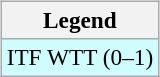<table>
<tr valign=top>
<td><br><table class=wikitable style=font-size:97%>
<tr>
<th>Legend</th>
</tr>
<tr bgcolor=cffcff>
<td>ITF WTT (0–1)</td>
</tr>
</table>
</td>
<td></td>
</tr>
</table>
